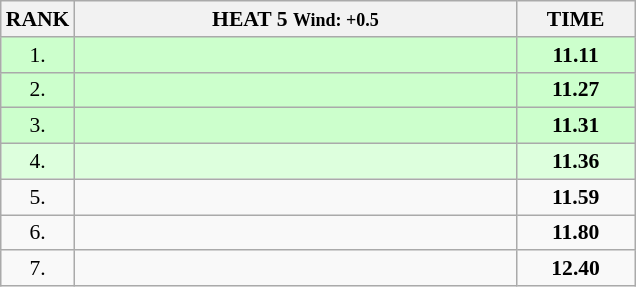<table class="wikitable" style="border-collapse: collapse; font-size: 90%;">
<tr>
<th>RANK</th>
<th style="width: 20em">HEAT 5 <small>Wind: +0.5</small></th>
<th style="width: 5em">TIME</th>
</tr>
<tr style="background:#ccffcc;">
<td align="center">1.</td>
<td></td>
<td align="center"><strong>11.11</strong></td>
</tr>
<tr style="background:#ccffcc;">
<td align="center">2.</td>
<td></td>
<td align="center"><strong>11.27</strong></td>
</tr>
<tr style="background:#ccffcc;">
<td align="center">3.</td>
<td></td>
<td align="center"><strong>11.31</strong></td>
</tr>
<tr style="background:#ddffdd;">
<td align="center">4.</td>
<td></td>
<td align="center"><strong>11.36</strong></td>
</tr>
<tr>
<td align="center">5.</td>
<td></td>
<td align="center"><strong>11.59</strong></td>
</tr>
<tr>
<td align="center">6.</td>
<td></td>
<td align="center"><strong>11.80</strong></td>
</tr>
<tr>
<td align="center">7.</td>
<td></td>
<td align="center"><strong>12.40</strong></td>
</tr>
</table>
